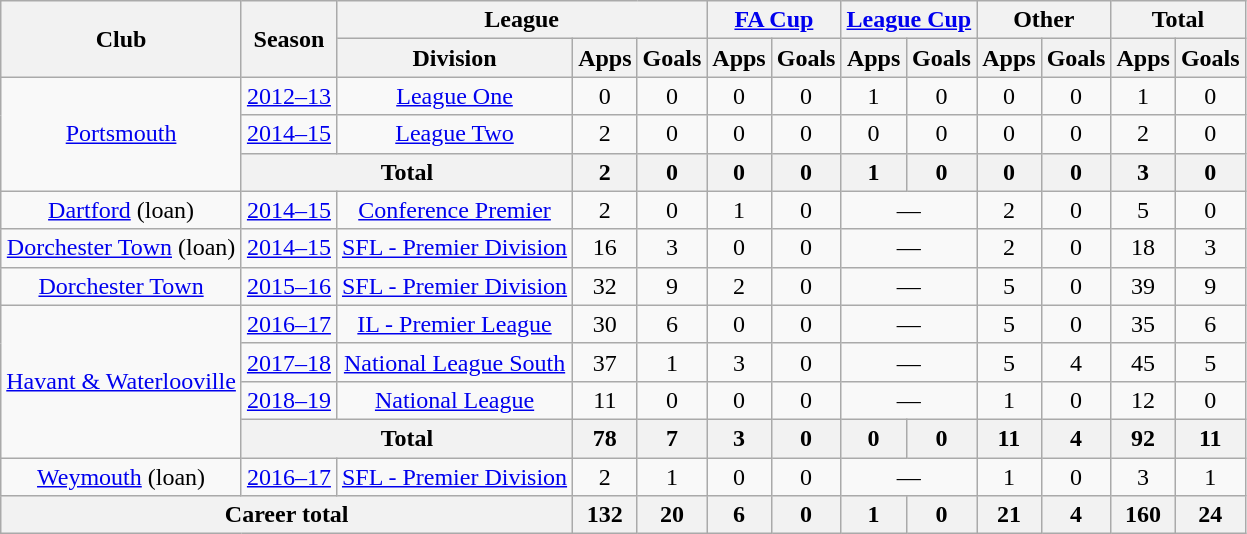<table class="wikitable" style="text-align: center">
<tr>
<th rowspan="2">Club</th>
<th rowspan="2">Season</th>
<th colspan="3">League</th>
<th colspan="2"><a href='#'>FA Cup</a></th>
<th colspan="2"><a href='#'>League Cup</a></th>
<th colspan="2">Other</th>
<th colspan="2">Total</th>
</tr>
<tr>
<th>Division</th>
<th>Apps</th>
<th>Goals</th>
<th>Apps</th>
<th>Goals</th>
<th>Apps</th>
<th>Goals</th>
<th>Apps</th>
<th>Goals</th>
<th>Apps</th>
<th>Goals</th>
</tr>
<tr>
<td rowspan="3"><a href='#'>Portsmouth</a></td>
<td><a href='#'>2012–13</a></td>
<td><a href='#'>League One</a></td>
<td>0</td>
<td>0</td>
<td>0</td>
<td>0</td>
<td>1</td>
<td>0</td>
<td>0</td>
<td>0</td>
<td>1</td>
<td>0</td>
</tr>
<tr>
<td><a href='#'>2014–15</a></td>
<td><a href='#'>League Two</a></td>
<td>2</td>
<td>0</td>
<td>0</td>
<td>0</td>
<td>0</td>
<td>0</td>
<td>0</td>
<td>0</td>
<td>2</td>
<td>0</td>
</tr>
<tr>
<th colspan="2">Total</th>
<th>2</th>
<th>0</th>
<th>0</th>
<th>0</th>
<th>1</th>
<th>0</th>
<th>0</th>
<th>0</th>
<th>3</th>
<th>0</th>
</tr>
<tr>
<td><a href='#'>Dartford</a> (loan)</td>
<td><a href='#'>2014–15</a></td>
<td><a href='#'>Conference Premier</a></td>
<td>2</td>
<td>0</td>
<td>1</td>
<td>0</td>
<td colspan="2">—</td>
<td>2</td>
<td>0</td>
<td>5</td>
<td>0</td>
</tr>
<tr>
<td><a href='#'>Dorchester Town</a> (loan)</td>
<td><a href='#'>2014–15</a></td>
<td><a href='#'>SFL - Premier Division</a></td>
<td>16</td>
<td>3</td>
<td>0</td>
<td>0</td>
<td colspan="2">—</td>
<td>2</td>
<td>0</td>
<td>18</td>
<td>3</td>
</tr>
<tr>
<td><a href='#'>Dorchester Town</a></td>
<td><a href='#'>2015–16</a></td>
<td><a href='#'>SFL - Premier Division</a></td>
<td>32</td>
<td>9</td>
<td>2</td>
<td>0</td>
<td colspan="2">—</td>
<td>5</td>
<td>0</td>
<td>39</td>
<td>9</td>
</tr>
<tr>
<td rowspan="4"><a href='#'>Havant & Waterlooville</a></td>
<td><a href='#'>2016–17</a></td>
<td><a href='#'>IL - Premier League</a></td>
<td>30</td>
<td>6</td>
<td>0</td>
<td>0</td>
<td colspan="2">—</td>
<td>5</td>
<td>0</td>
<td>35</td>
<td>6</td>
</tr>
<tr>
<td><a href='#'>2017–18</a></td>
<td><a href='#'>National League South</a></td>
<td>37</td>
<td>1</td>
<td>3</td>
<td>0</td>
<td colspan="2">—</td>
<td>5</td>
<td>4</td>
<td>45</td>
<td>5</td>
</tr>
<tr>
<td><a href='#'>2018–19</a></td>
<td><a href='#'>National League</a></td>
<td>11</td>
<td>0</td>
<td>0</td>
<td>0</td>
<td colspan="2">—</td>
<td>1</td>
<td>0</td>
<td>12</td>
<td>0</td>
</tr>
<tr>
<th colspan="2">Total</th>
<th>78</th>
<th>7</th>
<th>3</th>
<th>0</th>
<th>0</th>
<th>0</th>
<th>11</th>
<th>4</th>
<th>92</th>
<th>11</th>
</tr>
<tr>
<td><a href='#'>Weymouth</a> (loan)</td>
<td><a href='#'>2016–17</a></td>
<td><a href='#'>SFL - Premier Division</a></td>
<td>2</td>
<td>1</td>
<td>0</td>
<td>0</td>
<td colspan="2">—</td>
<td>1</td>
<td>0</td>
<td>3</td>
<td>1</td>
</tr>
<tr>
<th colspan="3">Career total</th>
<th>132</th>
<th>20</th>
<th>6</th>
<th>0</th>
<th>1</th>
<th>0</th>
<th>21</th>
<th>4</th>
<th>160</th>
<th>24</th>
</tr>
</table>
